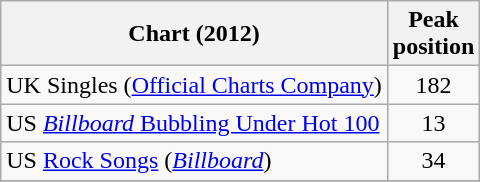<table class="wikitable sortable">
<tr>
<th>Chart (2012)</th>
<th>Peak<br>position</th>
</tr>
<tr>
<td>UK Singles (<a href='#'>Official Charts Company</a>)</td>
<td style="text-align:center;">182</td>
</tr>
<tr>
<td>US <a href='#'><em>Billboard</em> Bubbling Under Hot 100</a></td>
<td style="text-align:center;">13</td>
</tr>
<tr>
<td>US <a href='#'>Rock Songs</a> (<em><a href='#'>Billboard</a></em>)</td>
<td style="text-align:center;">34</td>
</tr>
<tr>
</tr>
</table>
